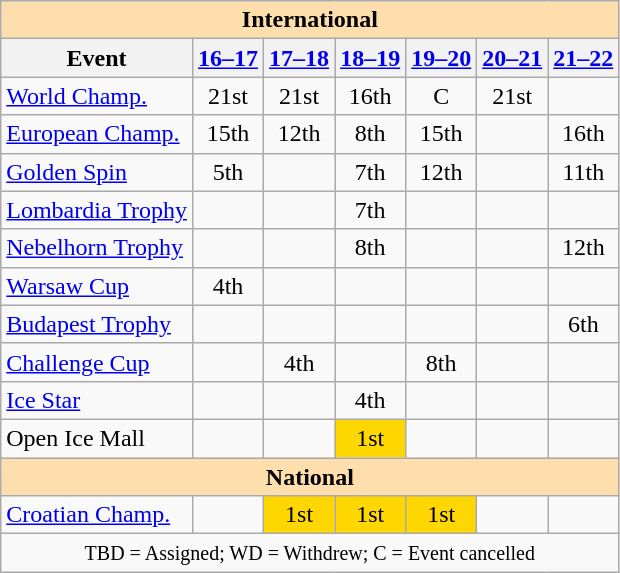<table class="wikitable" style="text-align:center">
<tr>
<th style="background-color: #ffdead; " colspan=7 align=center>International</th>
</tr>
<tr>
<th>Event</th>
<th><a href='#'>16–17</a></th>
<th><a href='#'>17–18</a></th>
<th><a href='#'>18–19</a></th>
<th><a href='#'>19–20</a></th>
<th><a href='#'>20–21</a></th>
<th><a href='#'>21–22</a></th>
</tr>
<tr>
<td align=left><a href='#'>World Champ.</a></td>
<td>21st</td>
<td>21st</td>
<td>16th</td>
<td>C</td>
<td>21st</td>
<td></td>
</tr>
<tr>
<td align=left><a href='#'>European Champ.</a></td>
<td>15th</td>
<td>12th</td>
<td>8th</td>
<td>15th</td>
<td></td>
<td>16th</td>
</tr>
<tr>
<td align=left> <a href='#'>Golden Spin</a></td>
<td>5th</td>
<td></td>
<td>7th</td>
<td>12th</td>
<td></td>
<td>11th</td>
</tr>
<tr>
<td align=left> <a href='#'>Lombardia Trophy</a></td>
<td></td>
<td></td>
<td>7th</td>
<td></td>
<td></td>
<td></td>
</tr>
<tr>
<td align=left> <a href='#'>Nebelhorn Trophy</a></td>
<td></td>
<td></td>
<td>8th</td>
<td></td>
<td></td>
<td>12th</td>
</tr>
<tr>
<td align=left> <a href='#'>Warsaw Cup</a></td>
<td>4th</td>
<td></td>
<td></td>
<td></td>
<td></td>
<td></td>
</tr>
<tr>
<td align=left><a href='#'>Budapest Trophy</a></td>
<td></td>
<td></td>
<td></td>
<td></td>
<td></td>
<td>6th</td>
</tr>
<tr>
<td align=left><a href='#'>Challenge Cup</a></td>
<td></td>
<td>4th</td>
<td></td>
<td>8th</td>
<td></td>
<td></td>
</tr>
<tr>
<td align=left><a href='#'>Ice Star</a></td>
<td></td>
<td></td>
<td>4th</td>
<td></td>
<td></td>
<td></td>
</tr>
<tr>
<td align=left>Open Ice Mall</td>
<td></td>
<td></td>
<td bgcolor=gold>1st</td>
<td></td>
<td></td>
<td></td>
</tr>
<tr>
<th style="background-color: #ffdead; " colspan=7 align=center>National</th>
</tr>
<tr>
<td align=left><a href='#'>Croatian Champ.</a></td>
<td></td>
<td bgcolor=gold>1st</td>
<td bgcolor=gold>1st</td>
<td bgcolor=gold>1st</td>
<td></td>
<td></td>
</tr>
<tr>
<td colspan=7 align=center><small> TBD = Assigned; WD = Withdrew; C = Event cancelled </small></td>
</tr>
</table>
